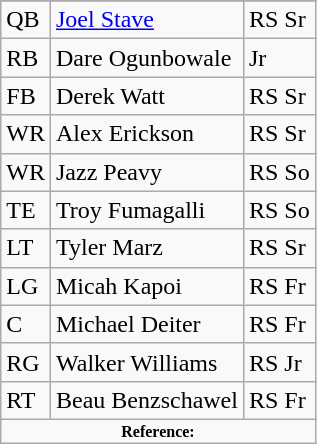<table class="wikitable">
<tr>
</tr>
<tr>
<td>QB</td>
<td><a href='#'>Joel Stave</a></td>
<td>RS Sr</td>
</tr>
<tr>
<td>RB</td>
<td>Dare Ogunbowale</td>
<td>Jr</td>
</tr>
<tr>
<td>FB</td>
<td>Derek Watt</td>
<td>RS Sr</td>
</tr>
<tr>
<td>WR</td>
<td>Alex Erickson</td>
<td>RS Sr</td>
</tr>
<tr>
<td>WR</td>
<td>Jazz Peavy</td>
<td>RS So</td>
</tr>
<tr>
<td>TE</td>
<td>Troy Fumagalli</td>
<td>RS So</td>
</tr>
<tr>
<td>LT</td>
<td>Tyler Marz</td>
<td>RS Sr</td>
</tr>
<tr>
<td>LG</td>
<td>Micah Kapoi</td>
<td>RS Fr</td>
</tr>
<tr>
<td>C</td>
<td>Michael Deiter</td>
<td>RS Fr</td>
</tr>
<tr>
<td>RG</td>
<td>Walker Williams</td>
<td>RS Jr</td>
</tr>
<tr>
<td>RT</td>
<td>Beau Benzschawel</td>
<td>RS Fr</td>
</tr>
<tr>
<td colspan="3"  style="font-size:8pt; text-align:center;"><strong>Reference:</strong></td>
</tr>
</table>
